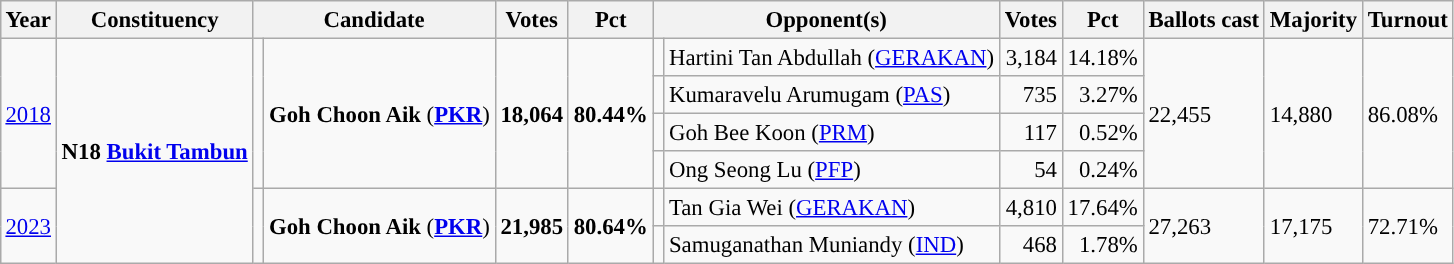<table class="wikitable" style="margin:0.5em ; font-size:95%">
<tr>
<th>Year</th>
<th>Constituency</th>
<th colspan="2">Candidate</th>
<th>Votes</th>
<th>Pct</th>
<th colspan="2">Opponent(s)</th>
<th>Votes</th>
<th>Pct</th>
<th>Ballots cast</th>
<th>Majority</th>
<th>Turnout</th>
</tr>
<tr>
<td rowspan="4"><a href='#'>2018</a></td>
<td rowspan="6"><strong>N18 <a href='#'>Bukit Tambun</a></strong></td>
<td rowspan="4" ></td>
<td rowspan="4"><strong>Goh Choon Aik</strong> (<a href='#'><strong>PKR</strong></a>)</td>
<td rowspan="4" style="text-align:right;"><strong>18,064</strong></td>
<td rowspan="4"><strong>80.44%</strong></td>
<td></td>
<td>Hartini Tan Abdullah (<a href='#'>GERAKAN</a>)</td>
<td style="text-align:right;">3,184</td>
<td>14.18%</td>
<td rowspan="4">22,455</td>
<td rowspan="4">14,880</td>
<td rowspan="4">86.08%</td>
</tr>
<tr>
<td></td>
<td>Kumaravelu Arumugam (<a href='#'>PAS</a>)</td>
<td style="text-align:right;">735</td>
<td style="text-align:right;">3.27%</td>
</tr>
<tr>
<td bgcolor=></td>
<td>Goh Bee Koon (<a href='#'>PRM</a>)</td>
<td style="text-align:right;">117</td>
<td style="text-align:right;">0.52%</td>
</tr>
<tr>
<td bgcolor=></td>
<td>Ong Seong Lu (<a href='#'>PFP</a>)</td>
<td style="text-align:right;">54</td>
<td style="text-align:right;">0.24%</td>
</tr>
<tr>
<td rowspan="2"><a href='#'>2023</a></td>
<td rowspan="2" ></td>
<td rowspan="2"><strong>Goh Choon Aik</strong> (<a href='#'><strong>PKR</strong></a>)</td>
<td rowspan="2" style="text-align:right;"><strong>21,985</strong></td>
<td rowspan="2"><strong>80.64%</strong></td>
<td></td>
<td>Tan Gia Wei (<a href='#'>GERAKAN</a>)</td>
<td style="text-align:right;">4,810</td>
<td>17.64%</td>
<td rowspan="2">27,263</td>
<td rowspan="2">17,175</td>
<td rowspan="2">72.71%</td>
</tr>
<tr>
<td></td>
<td>Samuganathan Muniandy (<a href='#'>IND</a>)</td>
<td style="text-align:right;">468</td>
<td style="text-align:right;">1.78%</td>
</tr>
</table>
